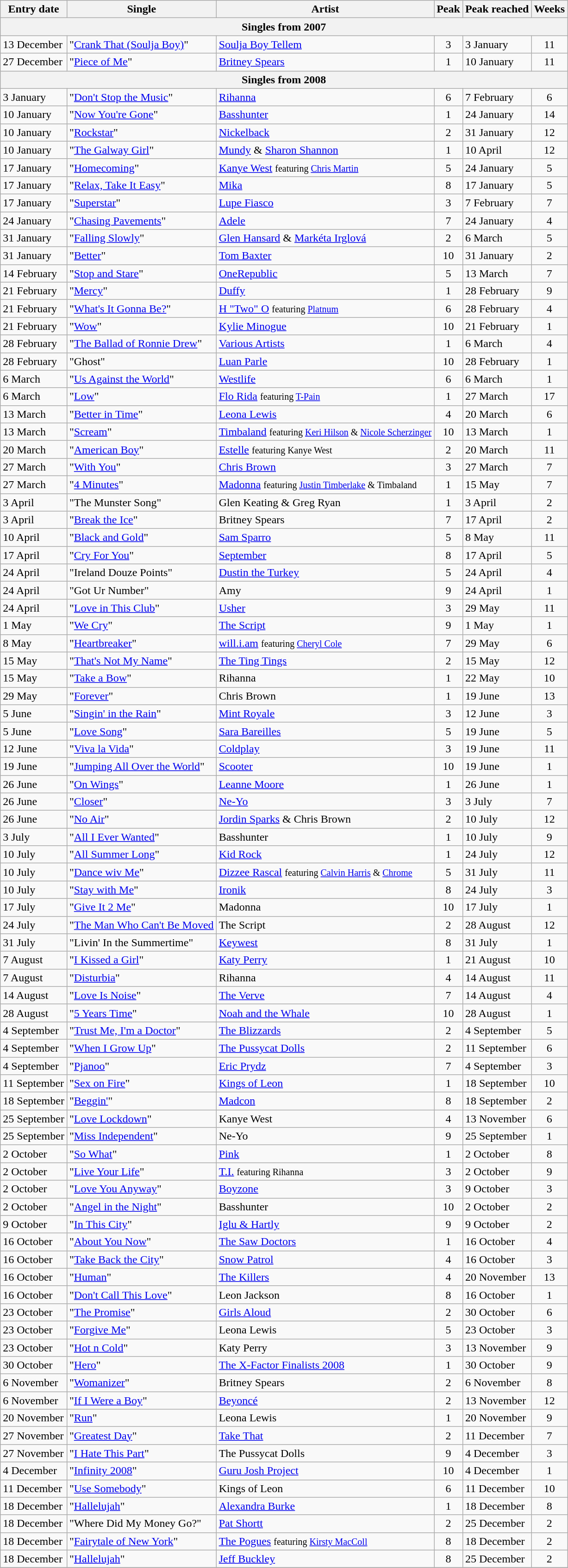<table class="plainrowheaders sortable wikitable">
<tr>
<th align="left">Entry date</th>
<th align="left">Single</th>
<th align="left">Artist</th>
<th align="center">Peak</th>
<th align="left">Peak reached</th>
<th align="center">Weeks</th>
</tr>
<tr>
<th colspan=7>Singles from 2007</th>
</tr>
<tr>
<td align="left">13 December</td>
<td align="left">"<a href='#'>Crank That (Soulja Boy)</a>"</td>
<td align="left"><a href='#'>Soulja Boy Tellem</a></td>
<td align="center">3</td>
<td align="left">3 January</td>
<td align="center">11</td>
</tr>
<tr>
<td align="left">27 December</td>
<td align="left">"<a href='#'>Piece of Me</a>"</td>
<td align="left"><a href='#'>Britney Spears</a></td>
<td align="center">1</td>
<td align="left">10 January</td>
<td align="center">11</td>
</tr>
<tr>
<th colspan=7>Singles from 2008</th>
</tr>
<tr>
<td align="left">3 January</td>
<td align="left">"<a href='#'>Don't Stop the Music</a>"</td>
<td align="left"><a href='#'>Rihanna</a></td>
<td align="center">6</td>
<td align="left">7 February</td>
<td align="center">6</td>
</tr>
<tr>
<td align="left">10 January</td>
<td align="left">"<a href='#'>Now You're Gone</a>"</td>
<td align="left"><a href='#'>Basshunter</a></td>
<td align="center">1</td>
<td align="left">24 January</td>
<td align="center">14</td>
</tr>
<tr>
<td align="left">10 January</td>
<td align="left">"<a href='#'>Rockstar</a>"</td>
<td align="left"><a href='#'>Nickelback</a></td>
<td align="center">2</td>
<td align="left">31 January</td>
<td align="center">12</td>
</tr>
<tr>
<td align="left">10 January</td>
<td align="left">"<a href='#'>The Galway Girl</a>"</td>
<td align="left"><a href='#'>Mundy</a> & <a href='#'>Sharon Shannon</a></td>
<td align="center">1</td>
<td align="left">10 April</td>
<td align="center">12</td>
</tr>
<tr>
<td align="left">17 January</td>
<td align="left">"<a href='#'>Homecoming</a>"</td>
<td align="left"><a href='#'>Kanye West</a> <small>featuring <a href='#'>Chris Martin</a></small></td>
<td align="center">5</td>
<td align="left">24 January</td>
<td align="center">5</td>
</tr>
<tr>
<td align="left">17 January</td>
<td align="left">"<a href='#'>Relax, Take It Easy</a>"</td>
<td align="left"><a href='#'>Mika</a></td>
<td align="center">8</td>
<td align="left">17 January</td>
<td align="center">5</td>
</tr>
<tr>
<td align="left">17 January</td>
<td align="left">"<a href='#'>Superstar</a>"</td>
<td align="left"><a href='#'>Lupe Fiasco</a></td>
<td align="center">3</td>
<td align="left">7 February</td>
<td align="center">7</td>
</tr>
<tr>
<td align="left">24 January</td>
<td align="left">"<a href='#'>Chasing Pavements</a>"</td>
<td align="left"><a href='#'>Adele</a></td>
<td align="center">7</td>
<td align="left">24 January</td>
<td align="center">4</td>
</tr>
<tr>
<td align="left">31 January</td>
<td align="left">"<a href='#'>Falling Slowly</a>"</td>
<td align="left"><a href='#'>Glen Hansard</a> & <a href='#'>Markéta Irglová</a></td>
<td align="center">2</td>
<td align="left">6 March</td>
<td align="center">5</td>
</tr>
<tr>
<td align="left">31 January</td>
<td align="left">"<a href='#'>Better</a>"</td>
<td align="left"><a href='#'>Tom Baxter</a></td>
<td align="center">10</td>
<td align="left">31 January</td>
<td align="center">2</td>
</tr>
<tr>
<td align="left">14 February</td>
<td align="left">"<a href='#'>Stop and Stare</a>"</td>
<td align="left"><a href='#'>OneRepublic</a></td>
<td align="center">5</td>
<td align="left">13 March</td>
<td align="center">7</td>
</tr>
<tr>
<td align="left">21 February</td>
<td align="left">"<a href='#'>Mercy</a>"</td>
<td align="left"><a href='#'>Duffy</a></td>
<td align="center">1</td>
<td align="left">28 February</td>
<td align="center">9</td>
</tr>
<tr>
<td align="left">21 February</td>
<td align="left">"<a href='#'>What's It Gonna Be?</a>"</td>
<td align="left"><a href='#'>H "Two" O</a> <small>featuring <a href='#'>Platnum</a></small></td>
<td align="center">6</td>
<td align="left">28 February</td>
<td align="center">4</td>
</tr>
<tr>
<td align="left">21 February</td>
<td align="left">"<a href='#'>Wow</a>"</td>
<td align="left"><a href='#'>Kylie Minogue</a></td>
<td align="center">10</td>
<td align="left">21 February</td>
<td align="center">1</td>
</tr>
<tr>
<td align="left">28 February</td>
<td align="left">"<a href='#'>The Ballad of Ronnie Drew</a>"</td>
<td align="left"><a href='#'>Various Artists</a></td>
<td align="center">1</td>
<td align="left">6 March</td>
<td align="center">4</td>
</tr>
<tr>
<td align="left">28 February</td>
<td align="left">"Ghost"</td>
<td align="left"><a href='#'>Luan Parle</a></td>
<td align="center">10</td>
<td align="left">28 February</td>
<td align="center">1</td>
</tr>
<tr>
<td align="left">6 March</td>
<td align="left">"<a href='#'>Us Against the World</a>"</td>
<td align="left"><a href='#'>Westlife</a></td>
<td align="center">6</td>
<td align="left">6 March</td>
<td align="center">1</td>
</tr>
<tr>
<td align="left">6 March</td>
<td align="left">"<a href='#'>Low</a>"</td>
<td align="left"><a href='#'>Flo Rida</a> <small>featuring <a href='#'>T-Pain</a></small></td>
<td align="center">1</td>
<td align="left">27 March</td>
<td align="center">17</td>
</tr>
<tr>
<td align="left">13 March</td>
<td align="left">"<a href='#'>Better in Time</a>"</td>
<td align="left"><a href='#'>Leona Lewis</a></td>
<td align="center">4</td>
<td align="left">20 March</td>
<td align="center">6</td>
</tr>
<tr>
<td align="left">13 March</td>
<td align="left">"<a href='#'>Scream</a>"</td>
<td align="left"><a href='#'>Timbaland</a> <small>featuring <a href='#'>Keri Hilson</a> & <a href='#'>Nicole Scherzinger</a></small></td>
<td align="center">10</td>
<td align="left">13 March</td>
<td align="center">1</td>
</tr>
<tr>
<td align="left">20 March</td>
<td align="left">"<a href='#'>American Boy</a>"</td>
<td align="left"><a href='#'>Estelle</a> <small>featuring Kanye West</small></td>
<td align="center">2</td>
<td align="left">20 March</td>
<td align="center">11</td>
</tr>
<tr>
<td align="left">27 March</td>
<td align="left">"<a href='#'>With You</a>"</td>
<td align="left"><a href='#'>Chris Brown</a></td>
<td align="center">3</td>
<td align="left">27 March</td>
<td align="center">7</td>
</tr>
<tr>
<td align="left">27 March</td>
<td align="left">"<a href='#'>4 Minutes</a>"</td>
<td align="left"><a href='#'>Madonna</a> <small>featuring <a href='#'>Justin Timberlake</a> & Timbaland</small></td>
<td align="center">1</td>
<td align="left">15 May</td>
<td align="center">7</td>
</tr>
<tr>
<td>3 April</td>
<td>"The Munster Song"</td>
<td>Glen Keating & Greg Ryan</td>
<td align="center">1</td>
<td>3 April</td>
<td align="center">2</td>
</tr>
<tr>
<td>3 April</td>
<td>"<a href='#'>Break the Ice</a>"</td>
<td>Britney Spears</td>
<td align="center">7</td>
<td>17 April</td>
<td align="center">2</td>
</tr>
<tr>
<td>10 April</td>
<td>"<a href='#'>Black and Gold</a>"</td>
<td><a href='#'>Sam Sparro</a></td>
<td align="center">5</td>
<td>8 May</td>
<td align="center">11</td>
</tr>
<tr>
<td>17 April</td>
<td>"<a href='#'>Cry For You</a>"</td>
<td><a href='#'>September</a></td>
<td align="center">8</td>
<td>17 April</td>
<td align="center">5</td>
</tr>
<tr>
<td>24 April</td>
<td>"Ireland Douze Points"</td>
<td><a href='#'>Dustin the Turkey</a></td>
<td align="center">5</td>
<td>24 April</td>
<td align="center">4</td>
</tr>
<tr>
<td>24 April</td>
<td>"Got Ur Number"</td>
<td>Amy</td>
<td align="center">9</td>
<td>24 April</td>
<td align="center">1</td>
</tr>
<tr>
<td>24 April</td>
<td>"<a href='#'>Love in This Club</a>"</td>
<td><a href='#'>Usher</a></td>
<td align="center">3</td>
<td>29 May</td>
<td align="center">11</td>
</tr>
<tr>
<td>1 May</td>
<td>"<a href='#'>We Cry</a>"</td>
<td><a href='#'>The Script</a></td>
<td align="center">9</td>
<td>1 May</td>
<td align="center">1</td>
</tr>
<tr>
<td>8 May</td>
<td>"<a href='#'>Heartbreaker</a>"</td>
<td><a href='#'>will.i.am</a> <small>featuring <a href='#'>Cheryl Cole</a></small></td>
<td align="center">7</td>
<td>29 May</td>
<td align="center">6</td>
</tr>
<tr>
<td>15 May</td>
<td>"<a href='#'>That's Not My Name</a>"</td>
<td><a href='#'>The Ting Tings</a></td>
<td align="center">2</td>
<td>15 May</td>
<td align="center">12</td>
</tr>
<tr>
<td>15 May</td>
<td>"<a href='#'>Take a Bow</a>"</td>
<td>Rihanna</td>
<td align="center">1</td>
<td>22 May</td>
<td align="center">10</td>
</tr>
<tr>
<td>29 May</td>
<td>"<a href='#'>Forever</a>"</td>
<td>Chris Brown</td>
<td align="center">1</td>
<td>19 June</td>
<td align="center">13</td>
</tr>
<tr>
<td>5 June</td>
<td>"<a href='#'>Singin' in the Rain</a>"</td>
<td><a href='#'>Mint Royale</a></td>
<td align="center">3</td>
<td>12 June</td>
<td align="center">3</td>
</tr>
<tr>
<td>5 June</td>
<td>"<a href='#'>Love Song</a>"</td>
<td><a href='#'>Sara Bareilles</a></td>
<td align="center">5</td>
<td>19 June</td>
<td align="center">5</td>
</tr>
<tr>
<td>12 June</td>
<td>"<a href='#'>Viva la Vida</a>"</td>
<td><a href='#'>Coldplay</a></td>
<td align="center">3</td>
<td>19 June</td>
<td align="center">11</td>
</tr>
<tr>
<td>19 June</td>
<td>"<a href='#'>Jumping All Over the World</a>"</td>
<td><a href='#'>Scooter</a></td>
<td align="center">10</td>
<td>19 June</td>
<td align="center">1</td>
</tr>
<tr>
<td>26 June</td>
<td>"<a href='#'>On Wings</a>"</td>
<td><a href='#'>Leanne Moore</a></td>
<td align="center">1</td>
<td>26 June</td>
<td align="center">1</td>
</tr>
<tr>
<td>26 June</td>
<td>"<a href='#'>Closer</a>"</td>
<td><a href='#'>Ne-Yo</a></td>
<td align="center">3</td>
<td>3 July</td>
<td align="center">7</td>
</tr>
<tr>
<td>26 June</td>
<td>"<a href='#'>No Air</a>"</td>
<td><a href='#'>Jordin Sparks</a> & Chris Brown</td>
<td align="center">2</td>
<td>10 July</td>
<td align="center">12</td>
</tr>
<tr>
<td>3 July</td>
<td>"<a href='#'>All I Ever Wanted</a>"</td>
<td>Basshunter</td>
<td align="center">1</td>
<td>10 July</td>
<td align="center">9</td>
</tr>
<tr>
<td>10 July</td>
<td>"<a href='#'>All Summer Long</a>"</td>
<td><a href='#'>Kid Rock</a></td>
<td align="center">1</td>
<td>24 July</td>
<td align="center">12</td>
</tr>
<tr>
<td>10 July</td>
<td>"<a href='#'>Dance wiv Me</a>"</td>
<td><a href='#'>Dizzee Rascal</a> <small>featuring <a href='#'>Calvin Harris</a> & <a href='#'>Chrome</a></small></td>
<td align="center">5</td>
<td>31 July</td>
<td align="center">11</td>
</tr>
<tr>
<td>10 July</td>
<td>"<a href='#'>Stay with Me</a>"</td>
<td><a href='#'>Ironik</a></td>
<td align="center">8</td>
<td>24 July</td>
<td align="center">3</td>
</tr>
<tr>
<td>17 July</td>
<td>"<a href='#'>Give It 2 Me</a>"</td>
<td>Madonna</td>
<td align="center">10</td>
<td>17 July</td>
<td align="center">1</td>
</tr>
<tr>
<td>24 July</td>
<td>"<a href='#'>The Man Who Can't Be Moved</a></td>
<td>The Script</td>
<td align="center">2</td>
<td>28 August</td>
<td align="center">12</td>
</tr>
<tr>
<td>31 July</td>
<td>"Livin' In the Summertime"</td>
<td><a href='#'>Keywest</a></td>
<td align="center">8</td>
<td>31 July</td>
<td align="center">1</td>
</tr>
<tr>
<td>7 August</td>
<td>"<a href='#'>I Kissed a Girl</a>"</td>
<td><a href='#'>Katy Perry</a></td>
<td align="center">1</td>
<td>21 August</td>
<td align="center">10</td>
</tr>
<tr>
<td>7 August</td>
<td>"<a href='#'>Disturbia</a>"</td>
<td>Rihanna</td>
<td align="center">4</td>
<td>14 August</td>
<td align="center">11</td>
</tr>
<tr>
<td>14 August</td>
<td>"<a href='#'>Love Is Noise</a>"</td>
<td><a href='#'>The Verve</a></td>
<td align="center">7</td>
<td>14 August</td>
<td align="center">4</td>
</tr>
<tr>
<td>28 August</td>
<td>"<a href='#'>5 Years Time</a>"</td>
<td><a href='#'>Noah and the Whale</a></td>
<td align="center">10</td>
<td>28 August</td>
<td align="center">1</td>
</tr>
<tr>
<td>4 September</td>
<td>"<a href='#'>Trust Me, I'm a Doctor</a>"</td>
<td><a href='#'>The Blizzards</a></td>
<td align="center">2</td>
<td>4 September</td>
<td align="center">5</td>
</tr>
<tr>
<td>4 September</td>
<td>"<a href='#'>When I Grow Up</a>"</td>
<td><a href='#'>The Pussycat Dolls</a></td>
<td align="center">2</td>
<td>11 September</td>
<td align="center">6</td>
</tr>
<tr>
<td>4 September</td>
<td>"<a href='#'>Pjanoo</a>"</td>
<td><a href='#'>Eric Prydz</a></td>
<td align="center">7</td>
<td>4 September</td>
<td align="center">3</td>
</tr>
<tr>
<td>11 September</td>
<td>"<a href='#'>Sex on Fire</a>"</td>
<td><a href='#'>Kings of Leon</a></td>
<td align="center">1</td>
<td>18 September</td>
<td align="center">10</td>
</tr>
<tr>
<td>18 September</td>
<td>"<a href='#'>Beggin'</a>"</td>
<td><a href='#'>Madcon</a></td>
<td align="center">8</td>
<td>18 September</td>
<td align="center">2</td>
</tr>
<tr>
<td>25 September</td>
<td>"<a href='#'>Love Lockdown</a>"</td>
<td>Kanye West</td>
<td align="center">4</td>
<td>13 November</td>
<td align="center">6</td>
</tr>
<tr>
<td>25 September</td>
<td>"<a href='#'>Miss Independent</a>"</td>
<td>Ne-Yo</td>
<td align="center">9</td>
<td>25 September</td>
<td align="center">1</td>
</tr>
<tr>
<td>2 October</td>
<td>"<a href='#'>So What</a>"</td>
<td><a href='#'>Pink</a></td>
<td align="center">1</td>
<td>2 October</td>
<td align="center">8</td>
</tr>
<tr>
<td>2 October</td>
<td>"<a href='#'>Live Your Life</a>"</td>
<td><a href='#'>T.I.</a> <small>featuring Rihanna</small></td>
<td align="center">3</td>
<td>2 October</td>
<td align="center">9</td>
</tr>
<tr>
<td>2 October</td>
<td>"<a href='#'>Love You Anyway</a>"</td>
<td><a href='#'>Boyzone</a></td>
<td align="center">3</td>
<td>9 October</td>
<td align="center">3</td>
</tr>
<tr>
<td>2 October</td>
<td>"<a href='#'>Angel in the Night</a>"</td>
<td>Basshunter</td>
<td align="center">10</td>
<td>2 October</td>
<td align="center">2</td>
</tr>
<tr>
<td>9 October</td>
<td>"<a href='#'>In This City</a>"</td>
<td><a href='#'>Iglu & Hartly</a></td>
<td align="center">9</td>
<td>9 October</td>
<td align="center">2</td>
</tr>
<tr>
<td>16 October</td>
<td>"<a href='#'>About You Now</a>"</td>
<td><a href='#'>The Saw Doctors</a></td>
<td align="center">1</td>
<td>16 October</td>
<td align="center">4</td>
</tr>
<tr>
<td>16 October</td>
<td>"<a href='#'>Take Back the City</a>"</td>
<td><a href='#'>Snow Patrol</a></td>
<td align="center">4</td>
<td>16 October</td>
<td align="center">3</td>
</tr>
<tr>
<td>16 October</td>
<td>"<a href='#'>Human</a>"</td>
<td><a href='#'>The Killers</a></td>
<td align="center">4</td>
<td>20 November</td>
<td align="center">13</td>
</tr>
<tr>
<td>16 October</td>
<td>"<a href='#'>Don't Call This Love</a>"</td>
<td>Leon Jackson</td>
<td align="center">8</td>
<td>16 October</td>
<td align="center">1</td>
</tr>
<tr>
<td>23 October</td>
<td>"<a href='#'>The Promise</a>"</td>
<td><a href='#'>Girls Aloud</a></td>
<td align="center">2</td>
<td>30 October</td>
<td align="center">6</td>
</tr>
<tr>
<td>23 October</td>
<td>"<a href='#'>Forgive Me</a>"</td>
<td>Leona Lewis</td>
<td align="center">5</td>
<td>23 October</td>
<td align="center">3</td>
</tr>
<tr>
<td>23 October</td>
<td>"<a href='#'>Hot n Cold</a>"</td>
<td>Katy Perry</td>
<td align="center">3</td>
<td>13 November</td>
<td align="center">9</td>
</tr>
<tr>
<td>30 October</td>
<td>"<a href='#'>Hero</a>"</td>
<td><a href='#'>The X-Factor Finalists 2008</a></td>
<td align="center">1</td>
<td>30 October</td>
<td align="center">9</td>
</tr>
<tr>
<td>6 November</td>
<td>"<a href='#'>Womanizer</a>"</td>
<td>Britney Spears</td>
<td align="center">2</td>
<td>6 November</td>
<td align="center">8</td>
</tr>
<tr>
<td>6 November</td>
<td>"<a href='#'>If I Were a Boy</a>"</td>
<td><a href='#'>Beyoncé</a></td>
<td align="center">2</td>
<td>13 November</td>
<td align="center">12</td>
</tr>
<tr>
<td>20 November</td>
<td>"<a href='#'>Run</a>"</td>
<td>Leona Lewis</td>
<td align="center">1</td>
<td>20 November</td>
<td align="center">9</td>
</tr>
<tr>
<td>27 November</td>
<td>"<a href='#'>Greatest Day</a>"</td>
<td><a href='#'>Take That</a></td>
<td align="center">2</td>
<td>11 December</td>
<td align="center">7</td>
</tr>
<tr>
<td>27 November</td>
<td>"<a href='#'>I Hate This Part</a>"</td>
<td>The Pussycat Dolls</td>
<td align="center">9</td>
<td>4 December</td>
<td align="center">3</td>
</tr>
<tr>
<td>4 December</td>
<td>"<a href='#'>Infinity 2008</a>"</td>
<td><a href='#'>Guru Josh Project</a></td>
<td align="center">10</td>
<td>4 December</td>
<td align="center">1</td>
</tr>
<tr>
<td>11 December</td>
<td>"<a href='#'>Use Somebody</a>"</td>
<td>Kings of Leon</td>
<td align="center">6</td>
<td>11 December</td>
<td align="center">10</td>
</tr>
<tr>
<td>18 December</td>
<td>"<a href='#'>Hallelujah</a>"</td>
<td><a href='#'>Alexandra Burke</a></td>
<td align="center">1</td>
<td>18 December</td>
<td align="center">8</td>
</tr>
<tr>
<td>18 December</td>
<td>"Where Did My Money Go?"</td>
<td><a href='#'>Pat Shortt</a></td>
<td align="center">2</td>
<td>25 December</td>
<td align="center">2</td>
</tr>
<tr>
<td>18 December</td>
<td>"<a href='#'>Fairytale of New York</a>"</td>
<td><a href='#'>The Pogues</a> <small>featuring <a href='#'>Kirsty MacColl</a></small></td>
<td align="center">8</td>
<td>18 December</td>
<td align="center">2</td>
</tr>
<tr>
<td>18 December</td>
<td>"<a href='#'>Hallelujah</a>"</td>
<td><a href='#'>Jeff Buckley</a></td>
<td align="center">8</td>
<td>25 December</td>
<td align="center">2</td>
</tr>
<tr>
</tr>
</table>
